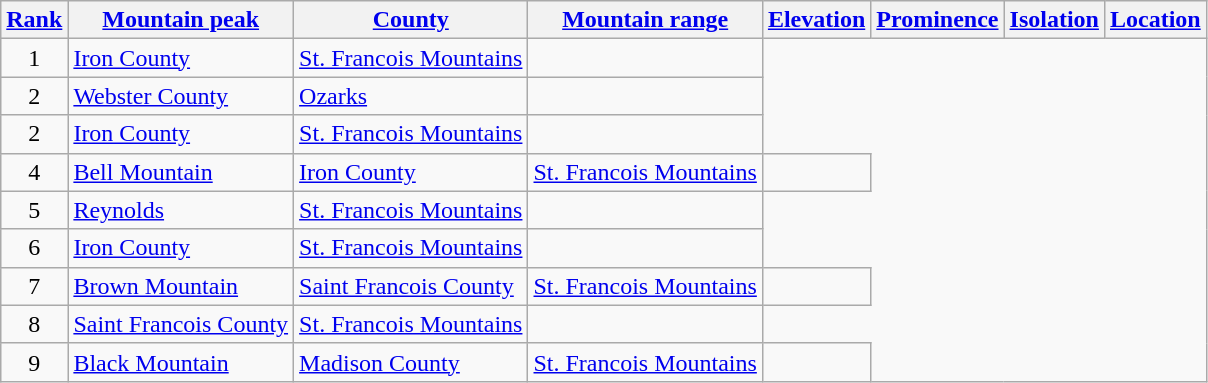<table class="wikitable sortable">
<tr>
<th><a href='#'>Rank</a></th>
<th><a href='#'>Mountain peak</a></th>
<th><a href='#'>County</a></th>
<th><a href='#'>Mountain range</a></th>
<th><a href='#'>Elevation</a></th>
<th><a href='#'>Prominence</a></th>
<th><a href='#'>Isolation</a></th>
<th><a href='#'>Location</a></th>
</tr>
<tr>
<td align=center>1<br></td>
<td><a href='#'>Iron County</a></td>
<td><a href='#'>St. Francois Mountains</a><br></td>
<td></td>
</tr>
<tr>
<td align=center>2<br></td>
<td><a href='#'>Webster County</a></td>
<td><a href='#'>Ozarks</a><br></td>
<td></td>
</tr>
<tr>
<td align=center>2<br></td>
<td><a href='#'>Iron County</a></td>
<td><a href='#'>St. Francois Mountains</a><br></td>
<td></td>
</tr>
<tr>
<td align=center>4</td>
<td><a href='#'>Bell Mountain</a></td>
<td><a href='#'>Iron County</a></td>
<td><a href='#'>St. Francois Mountains</a><br></td>
<td></td>
</tr>
<tr>
<td align=center>5<br></td>
<td><a href='#'>Reynolds</a></td>
<td><a href='#'>St. Francois Mountains</a><br></td>
<td></td>
</tr>
<tr>
<td align=center>6<br></td>
<td><a href='#'>Iron County</a></td>
<td><a href='#'>St. Francois Mountains</a><br></td>
<td></td>
</tr>
<tr>
<td align=center>7</td>
<td><a href='#'>Brown Mountain</a></td>
<td><a href='#'>Saint Francois County</a></td>
<td><a href='#'>St. Francois Mountains</a><br></td>
<td></td>
</tr>
<tr>
<td align=center>8<br></td>
<td><a href='#'>Saint Francois County</a></td>
<td><a href='#'>St. Francois Mountains</a><br></td>
<td></td>
</tr>
<tr>
<td align=center>9</td>
<td><a href='#'>Black Mountain</a></td>
<td><a href='#'>Madison County</a></td>
<td><a href='#'>St. Francois Mountains</a><br></td>
<td></td>
</tr>
</table>
